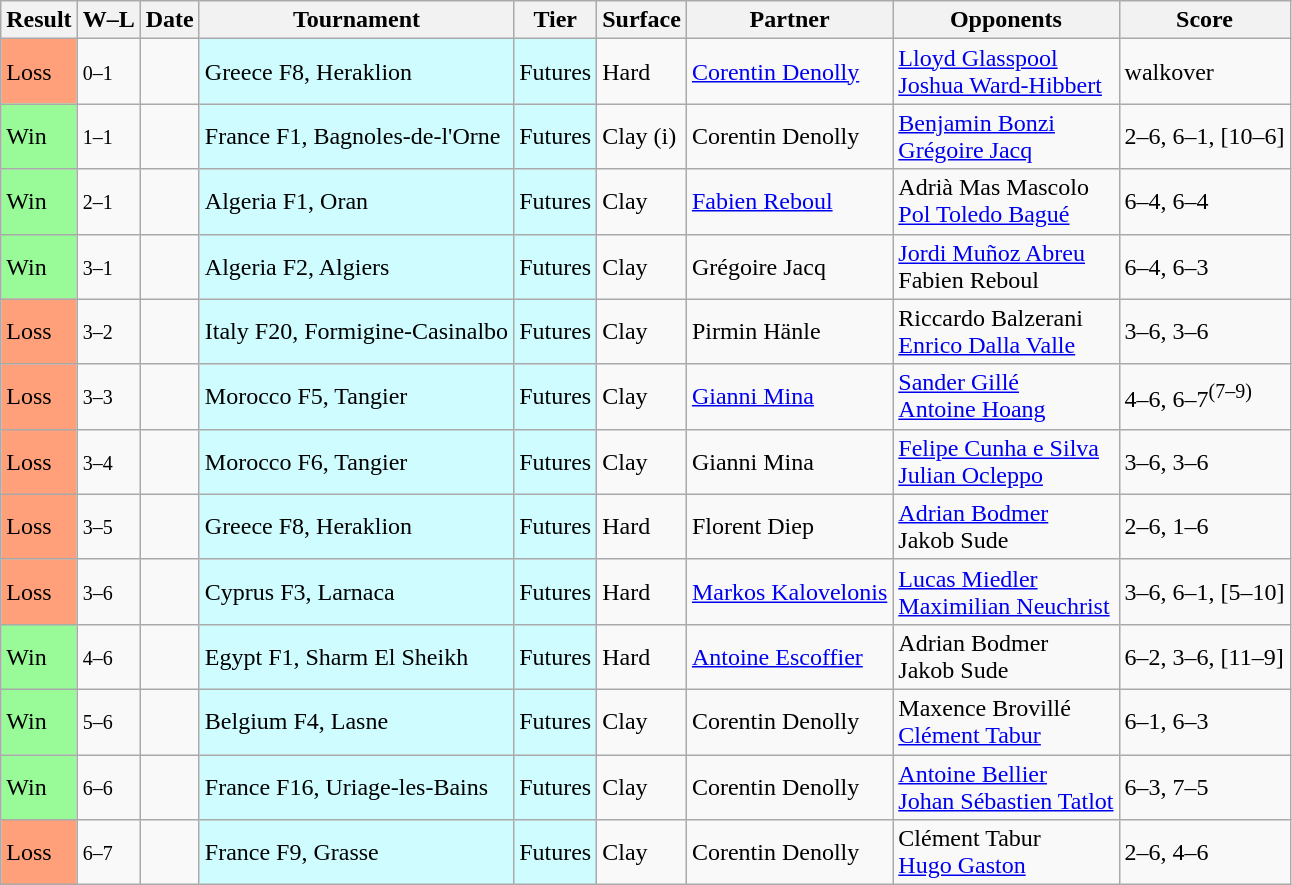<table class="sortable wikitable nowrap">
<tr>
<th>Result</th>
<th class="unsortable">W–L</th>
<th>Date</th>
<th>Tournament</th>
<th>Tier</th>
<th>Surface</th>
<th>Partner</th>
<th>Opponents</th>
<th class="unsortable">Score</th>
</tr>
<tr>
<td bgcolor=FFA07A>Loss</td>
<td><small>0–1</small></td>
<td></td>
<td style="background:#cffcff;">Greece F8, Heraklion</td>
<td style="background:#cffcff;">Futures</td>
<td>Hard</td>
<td> <a href='#'>Corentin Denolly</a></td>
<td> <a href='#'>Lloyd Glasspool</a><br> <a href='#'>Joshua Ward-Hibbert</a></td>
<td>walkover</td>
</tr>
<tr>
<td bgcolor=98FB98>Win</td>
<td><small>1–1</small></td>
<td></td>
<td style="background:#cffcff;">France F1, Bagnoles-de-l'Orne</td>
<td style="background:#cffcff;">Futures</td>
<td>Clay (i)</td>
<td> Corentin Denolly</td>
<td> <a href='#'>Benjamin Bonzi</a><br> <a href='#'>Grégoire Jacq</a></td>
<td>2–6, 6–1, [10–6]</td>
</tr>
<tr>
<td bgcolor=98FB98>Win</td>
<td><small>2–1</small></td>
<td></td>
<td style="background:#cffcff;">Algeria F1, Oran</td>
<td style="background:#cffcff;">Futures</td>
<td>Clay</td>
<td> <a href='#'>Fabien Reboul</a></td>
<td> Adrià Mas Mascolo<br> <a href='#'>Pol Toledo Bagué</a></td>
<td>6–4, 6–4</td>
</tr>
<tr>
<td bgcolor=98FB98>Win</td>
<td><small>3–1</small></td>
<td></td>
<td style="background:#cffcff;">Algeria F2, Algiers</td>
<td style="background:#cffcff;">Futures</td>
<td>Clay</td>
<td> Grégoire Jacq</td>
<td> <a href='#'>Jordi Muñoz Abreu</a><br> Fabien Reboul</td>
<td>6–4, 6–3</td>
</tr>
<tr>
<td bgcolor=FFA07A>Loss</td>
<td><small>3–2</small></td>
<td></td>
<td style="background:#cffcff;">Italy F20, Formigine-Casinalbo</td>
<td style="background:#cffcff;">Futures</td>
<td>Clay</td>
<td> Pirmin Hänle</td>
<td> Riccardo Balzerani<br> <a href='#'>Enrico Dalla Valle</a></td>
<td>3–6, 3–6</td>
</tr>
<tr>
<td bgcolor=FFA07A>Loss</td>
<td><small>3–3</small></td>
<td></td>
<td style="background:#cffcff;">Morocco F5, Tangier</td>
<td style="background:#cffcff;">Futures</td>
<td>Clay</td>
<td> <a href='#'>Gianni Mina</a></td>
<td> <a href='#'>Sander Gillé</a><br> <a href='#'>Antoine Hoang</a></td>
<td>4–6, 6–7<sup>(7–9)</sup></td>
</tr>
<tr>
<td bgcolor=FFA07A>Loss</td>
<td><small>3–4</small></td>
<td></td>
<td style="background:#cffcff;">Morocco F6, Tangier</td>
<td style="background:#cffcff;">Futures</td>
<td>Clay</td>
<td> Gianni Mina</td>
<td> <a href='#'>Felipe Cunha e Silva</a><br> <a href='#'>Julian Ocleppo</a></td>
<td>3–6, 3–6</td>
</tr>
<tr>
<td bgcolor=FFA07A>Loss</td>
<td><small>3–5</small></td>
<td></td>
<td style="background:#cffcff;">Greece F8, Heraklion</td>
<td style="background:#cffcff;">Futures</td>
<td>Hard</td>
<td> Florent Diep</td>
<td> <a href='#'>Adrian Bodmer</a><br> Jakob Sude</td>
<td>2–6, 1–6</td>
</tr>
<tr>
<td bgcolor=FFA07A>Loss</td>
<td><small>3–6</small></td>
<td></td>
<td style="background:#cffcff;">Cyprus F3, Larnaca</td>
<td style="background:#cffcff;">Futures</td>
<td>Hard</td>
<td> <a href='#'>Markos Kalovelonis</a></td>
<td> <a href='#'>Lucas Miedler</a><br> <a href='#'>Maximilian Neuchrist</a></td>
<td>3–6, 6–1, [5–10]</td>
</tr>
<tr>
<td bgcolor=98FB98>Win</td>
<td><small>4–6</small></td>
<td></td>
<td style="background:#cffcff;">Egypt F1, Sharm El Sheikh</td>
<td style="background:#cffcff;">Futures</td>
<td>Hard</td>
<td> <a href='#'>Antoine Escoffier</a></td>
<td> Adrian Bodmer<br> Jakob Sude</td>
<td>6–2, 3–6, [11–9]</td>
</tr>
<tr>
<td bgcolor=98FB98>Win</td>
<td><small>5–6</small></td>
<td></td>
<td style="background:#cffcff;">Belgium F4, Lasne</td>
<td style="background:#cffcff;">Futures</td>
<td>Clay</td>
<td> Corentin Denolly</td>
<td> Maxence Brovillé<br> <a href='#'>Clément Tabur</a></td>
<td>6–1, 6–3</td>
</tr>
<tr>
<td bgcolor=98FB98>Win</td>
<td><small>6–6</small></td>
<td></td>
<td style="background:#cffcff;">France F16, Uriage-les-Bains</td>
<td style="background:#cffcff;">Futures</td>
<td>Clay</td>
<td> Corentin Denolly</td>
<td> <a href='#'>Antoine Bellier</a><br> <a href='#'>Johan Sébastien Tatlot</a></td>
<td>6–3, 7–5</td>
</tr>
<tr>
<td bgcolor=FFA07A>Loss</td>
<td><small>6–7</small></td>
<td></td>
<td style="background:#cffcff;">France F9, Grasse</td>
<td style="background:#cffcff;">Futures</td>
<td>Clay</td>
<td> Corentin Denolly</td>
<td> Clément Tabur<br> <a href='#'>Hugo Gaston</a></td>
<td>2–6, 4–6</td>
</tr>
</table>
